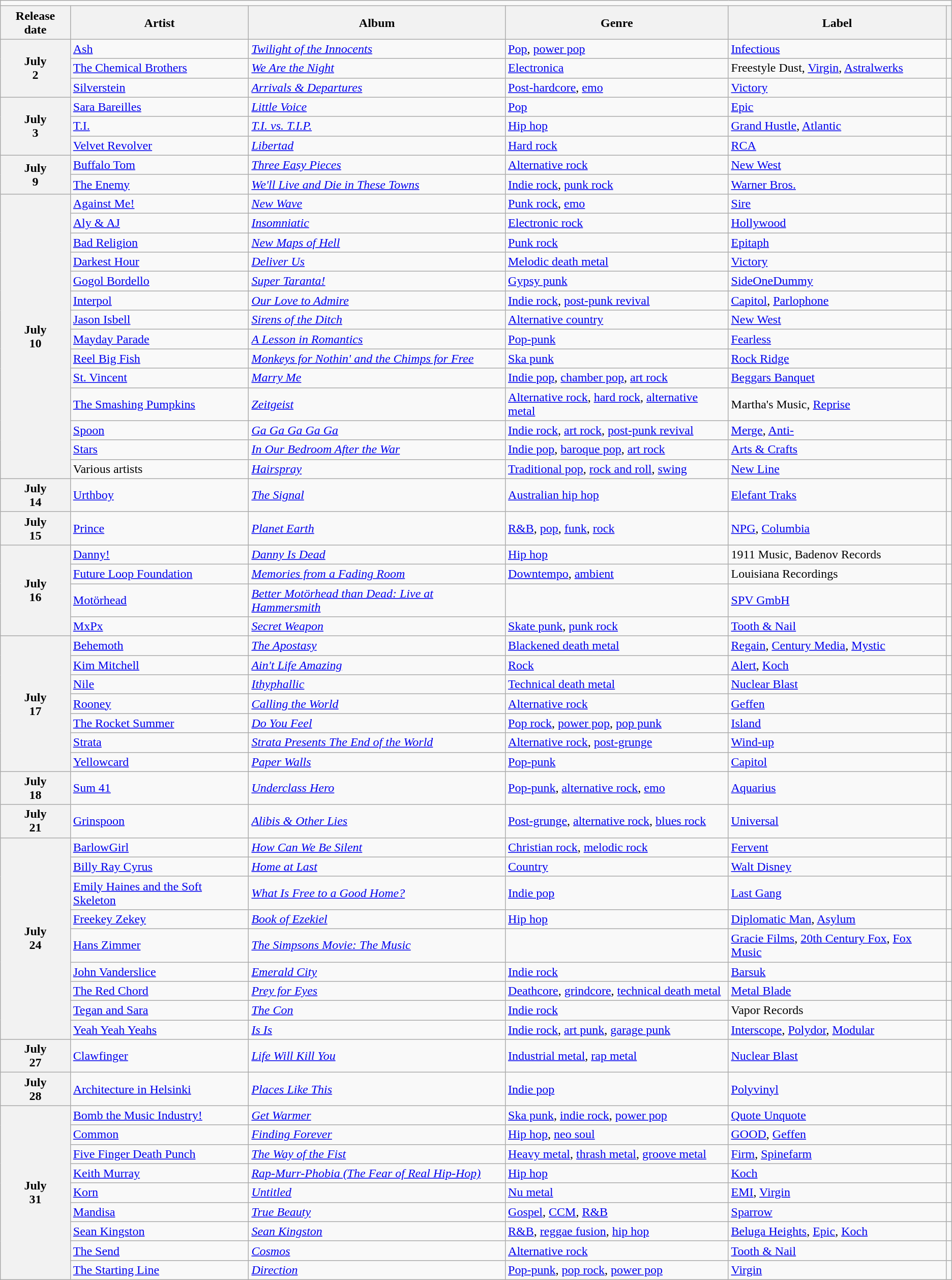<table class="wikitable plainrowheaders">
<tr>
<td colspan="6" style="text-align:center;"></td>
</tr>
<tr>
<th scope="col">Release date</th>
<th scope="col">Artist</th>
<th scope="col">Album</th>
<th scope="col">Genre</th>
<th scope="col">Label</th>
<th scope="col"></th>
</tr>
<tr>
<th scope="row" rowspan="3" style="text-align:center;">July<br>2</th>
<td><a href='#'>Ash</a></td>
<td><em><a href='#'>Twilight of the Innocents</a></em></td>
<td><a href='#'>Pop</a>, <a href='#'>power pop</a></td>
<td><a href='#'>Infectious</a></td>
<td></td>
</tr>
<tr>
<td><a href='#'>The Chemical Brothers</a></td>
<td><em><a href='#'>We Are the Night</a></em></td>
<td><a href='#'>Electronica</a></td>
<td>Freestyle Dust, <a href='#'>Virgin</a>, <a href='#'>Astralwerks</a></td>
<td></td>
</tr>
<tr>
<td><a href='#'>Silverstein</a></td>
<td><em><a href='#'>Arrivals & Departures</a></em></td>
<td><a href='#'>Post-hardcore</a>, <a href='#'>emo</a></td>
<td><a href='#'>Victory</a></td>
<td></td>
</tr>
<tr>
<th scope="row" rowspan="3" style="text-align:center;">July<br>3</th>
<td><a href='#'>Sara Bareilles</a></td>
<td><em><a href='#'>Little Voice</a></em></td>
<td><a href='#'>Pop</a></td>
<td><a href='#'>Epic</a></td>
<td></td>
</tr>
<tr>
<td><a href='#'>T.I.</a></td>
<td><em><a href='#'>T.I. vs. T.I.P.</a></em></td>
<td><a href='#'>Hip hop</a></td>
<td><a href='#'>Grand Hustle</a>, <a href='#'>Atlantic</a></td>
<td></td>
</tr>
<tr>
<td><a href='#'>Velvet Revolver</a></td>
<td><em><a href='#'>Libertad</a></em></td>
<td><a href='#'>Hard rock</a></td>
<td><a href='#'>RCA</a></td>
<td></td>
</tr>
<tr>
<th scope="row" rowspan="2" style="text-align:center;">July<br>9</th>
<td><a href='#'>Buffalo Tom</a></td>
<td><em><a href='#'>Three Easy Pieces</a></em></td>
<td><a href='#'>Alternative rock</a></td>
<td><a href='#'>New West</a></td>
<td></td>
</tr>
<tr>
<td><a href='#'>The Enemy</a></td>
<td><em><a href='#'>We'll Live and Die in These Towns</a></em></td>
<td><a href='#'>Indie rock</a>, <a href='#'>punk rock</a></td>
<td><a href='#'>Warner Bros.</a></td>
<td></td>
</tr>
<tr>
<th scope="row" rowspan="14" style="text-align:center;">July<br>10</th>
<td><a href='#'>Against Me!</a></td>
<td><em><a href='#'>New Wave</a></em></td>
<td><a href='#'>Punk rock</a>, <a href='#'>emo</a></td>
<td><a href='#'>Sire</a></td>
<td></td>
</tr>
<tr>
<td><a href='#'>Aly & AJ</a></td>
<td><em><a href='#'>Insomniatic</a></em></td>
<td><a href='#'>Electronic rock</a></td>
<td><a href='#'>Hollywood</a></td>
<td></td>
</tr>
<tr>
<td><a href='#'>Bad Religion</a></td>
<td><em><a href='#'>New Maps of Hell</a></em></td>
<td><a href='#'>Punk rock</a></td>
<td><a href='#'>Epitaph</a></td>
<td></td>
</tr>
<tr>
<td><a href='#'>Darkest Hour</a></td>
<td><em><a href='#'>Deliver Us</a></em></td>
<td><a href='#'>Melodic death metal</a></td>
<td><a href='#'>Victory</a></td>
<td></td>
</tr>
<tr>
<td><a href='#'>Gogol Bordello</a></td>
<td><em><a href='#'>Super Taranta!</a></em></td>
<td><a href='#'>Gypsy punk</a></td>
<td><a href='#'>SideOneDummy</a></td>
<td></td>
</tr>
<tr>
<td><a href='#'>Interpol</a></td>
<td><em><a href='#'>Our Love to Admire</a></em></td>
<td><a href='#'>Indie rock</a>, <a href='#'>post-punk revival</a></td>
<td><a href='#'>Capitol</a>, <a href='#'>Parlophone</a></td>
<td></td>
</tr>
<tr>
<td><a href='#'>Jason Isbell</a></td>
<td><em><a href='#'>Sirens of the Ditch</a></em></td>
<td><a href='#'>Alternative country</a></td>
<td><a href='#'>New West</a></td>
<td></td>
</tr>
<tr>
<td><a href='#'>Mayday Parade</a></td>
<td><em><a href='#'>A Lesson in Romantics</a></em></td>
<td><a href='#'>Pop-punk</a></td>
<td><a href='#'>Fearless</a></td>
<td></td>
</tr>
<tr>
<td><a href='#'>Reel Big Fish</a></td>
<td><em><a href='#'>Monkeys for Nothin' and the Chimps for Free</a></em></td>
<td><a href='#'>Ska punk</a></td>
<td><a href='#'>Rock Ridge</a></td>
<td></td>
</tr>
<tr>
<td><a href='#'>St. Vincent</a></td>
<td><em><a href='#'>Marry Me</a></em></td>
<td><a href='#'>Indie pop</a>, <a href='#'>chamber pop</a>, <a href='#'>art rock</a></td>
<td><a href='#'>Beggars Banquet</a></td>
<td></td>
</tr>
<tr>
<td><a href='#'>The Smashing Pumpkins</a></td>
<td><em><a href='#'>Zeitgeist</a></em></td>
<td><a href='#'>Alternative rock</a>, <a href='#'>hard rock</a>, <a href='#'>alternative metal</a></td>
<td>Martha's Music, <a href='#'>Reprise</a></td>
<td></td>
</tr>
<tr>
<td><a href='#'>Spoon</a></td>
<td><em><a href='#'>Ga Ga Ga Ga Ga</a></em></td>
<td><a href='#'>Indie rock</a>, <a href='#'>art rock</a>, <a href='#'>post-punk revival</a></td>
<td><a href='#'>Merge</a>, <a href='#'>Anti-</a></td>
<td></td>
</tr>
<tr>
<td><a href='#'>Stars</a></td>
<td><em><a href='#'>In Our Bedroom After the War</a></em></td>
<td><a href='#'>Indie pop</a>, <a href='#'>baroque pop</a>, <a href='#'>art rock</a></td>
<td><a href='#'>Arts & Crafts</a></td>
<td></td>
</tr>
<tr>
<td>Various artists</td>
<td><em><a href='#'>Hairspray</a></em></td>
<td><a href='#'>Traditional pop</a>, <a href='#'>rock and roll</a>, <a href='#'>swing</a></td>
<td><a href='#'>New Line</a></td>
<td></td>
</tr>
<tr>
<th scope="row" style="text-align:center;">July<br>14</th>
<td><a href='#'>Urthboy</a></td>
<td><em><a href='#'>The Signal</a></em></td>
<td><a href='#'>Australian hip hop</a></td>
<td><a href='#'>Elefant Traks</a></td>
<td></td>
</tr>
<tr>
<th scope="row" style="text-align:center;">July<br>15</th>
<td><a href='#'>Prince</a></td>
<td><em><a href='#'>Planet Earth</a></em></td>
<td><a href='#'>R&B</a>, <a href='#'>pop</a>, <a href='#'>funk</a>, <a href='#'>rock</a></td>
<td><a href='#'>NPG</a>, <a href='#'>Columbia</a></td>
<td></td>
</tr>
<tr>
<th scope="row" rowspan="4" style="text-align:center;">July<br>16</th>
<td><a href='#'>Danny!</a></td>
<td><em><a href='#'>Danny Is Dead</a></em></td>
<td><a href='#'>Hip hop</a></td>
<td>1911 Music, Badenov Records</td>
<td></td>
</tr>
<tr>
<td><a href='#'>Future Loop Foundation</a></td>
<td><em><a href='#'>Memories from a Fading Room</a></em></td>
<td><a href='#'>Downtempo</a>, <a href='#'>ambient</a></td>
<td>Louisiana Recordings</td>
<td></td>
</tr>
<tr>
<td><a href='#'>Motörhead</a></td>
<td><em><a href='#'>Better Motörhead than Dead: Live at Hammersmith</a></em></td>
<td></td>
<td><a href='#'>SPV GmbH</a></td>
<td></td>
</tr>
<tr>
<td><a href='#'>MxPx</a></td>
<td><em><a href='#'>Secret Weapon</a></em></td>
<td><a href='#'>Skate punk</a>, <a href='#'>punk rock</a></td>
<td><a href='#'>Tooth & Nail</a></td>
<td></td>
</tr>
<tr>
<th scope="row" rowspan="7" style="text-align:center;">July<br>17</th>
<td><a href='#'>Behemoth</a></td>
<td><em><a href='#'>The Apostasy</a></em></td>
<td><a href='#'>Blackened death metal</a></td>
<td><a href='#'>Regain</a>, <a href='#'>Century Media</a>, <a href='#'>Mystic</a></td>
<td></td>
</tr>
<tr>
<td><a href='#'>Kim Mitchell</a></td>
<td><em><a href='#'>Ain't Life Amazing</a></em></td>
<td><a href='#'>Rock</a></td>
<td><a href='#'>Alert</a>, <a href='#'>Koch</a></td>
<td></td>
</tr>
<tr>
<td><a href='#'>Nile</a></td>
<td><em><a href='#'>Ithyphallic</a></em></td>
<td><a href='#'>Technical death metal</a></td>
<td><a href='#'>Nuclear Blast</a></td>
<td></td>
</tr>
<tr>
<td><a href='#'>Rooney</a></td>
<td><em><a href='#'>Calling the World</a></em></td>
<td><a href='#'>Alternative rock</a></td>
<td><a href='#'>Geffen</a></td>
<td></td>
</tr>
<tr>
<td><a href='#'>The Rocket Summer</a></td>
<td><em><a href='#'>Do You Feel</a></em></td>
<td><a href='#'>Pop rock</a>, <a href='#'>power pop</a>, <a href='#'>pop punk</a></td>
<td><a href='#'>Island</a></td>
<td></td>
</tr>
<tr>
<td><a href='#'>Strata</a></td>
<td><em><a href='#'>Strata Presents The End of the World</a></em></td>
<td><a href='#'>Alternative rock</a>, <a href='#'>post-grunge</a></td>
<td><a href='#'>Wind-up</a></td>
<td></td>
</tr>
<tr>
<td><a href='#'>Yellowcard</a></td>
<td><em><a href='#'>Paper Walls</a></em></td>
<td><a href='#'>Pop-punk</a></td>
<td><a href='#'>Capitol</a></td>
<td></td>
</tr>
<tr>
<th scope="row" style="text-align:center;">July<br>18</th>
<td><a href='#'>Sum 41</a></td>
<td><em><a href='#'>Underclass Hero</a></em></td>
<td><a href='#'>Pop-punk</a>, <a href='#'>alternative rock</a>, <a href='#'>emo</a></td>
<td><a href='#'>Aquarius</a></td>
<td></td>
</tr>
<tr>
<th scope="row" style="text-align:center;">July<br>21</th>
<td><a href='#'>Grinspoon</a></td>
<td><em><a href='#'>Alibis & Other Lies</a></em></td>
<td><a href='#'>Post-grunge</a>, <a href='#'>alternative rock</a>, <a href='#'>blues rock</a></td>
<td><a href='#'>Universal</a></td>
<td></td>
</tr>
<tr>
<th scope="row" rowspan="9" style="text-align:center;">July<br>24</th>
<td><a href='#'>BarlowGirl</a></td>
<td><em><a href='#'>How Can We Be Silent</a></em></td>
<td><a href='#'>Christian rock</a>, <a href='#'>melodic rock</a></td>
<td><a href='#'>Fervent</a></td>
<td></td>
</tr>
<tr>
<td><a href='#'>Billy Ray Cyrus</a></td>
<td><em><a href='#'>Home at Last</a></em></td>
<td><a href='#'>Country</a></td>
<td><a href='#'>Walt Disney</a></td>
<td></td>
</tr>
<tr>
<td><a href='#'>Emily Haines and the Soft Skeleton</a></td>
<td><em><a href='#'>What Is Free to a Good Home?</a></em></td>
<td><a href='#'>Indie pop</a></td>
<td><a href='#'>Last Gang</a></td>
<td></td>
</tr>
<tr>
<td><a href='#'>Freekey Zekey</a></td>
<td><em><a href='#'>Book of Ezekiel</a></em></td>
<td><a href='#'>Hip hop</a></td>
<td><a href='#'>Diplomatic Man</a>, <a href='#'>Asylum</a></td>
<td></td>
</tr>
<tr>
<td><a href='#'>Hans Zimmer</a></td>
<td><em><a href='#'>The Simpsons Movie: The Music</a></em></td>
<td></td>
<td><a href='#'>Gracie Films</a>, <a href='#'>20th Century Fox</a>, <a href='#'>Fox Music</a></td>
<td></td>
</tr>
<tr>
<td><a href='#'>John Vanderslice</a></td>
<td><em><a href='#'>Emerald City</a></em></td>
<td><a href='#'>Indie rock</a></td>
<td><a href='#'>Barsuk</a></td>
<td></td>
</tr>
<tr>
<td><a href='#'>The Red Chord</a></td>
<td><em><a href='#'>Prey for Eyes</a></em></td>
<td><a href='#'>Deathcore</a>, <a href='#'>grindcore</a>, <a href='#'>technical death metal</a></td>
<td><a href='#'>Metal Blade</a></td>
<td></td>
</tr>
<tr>
<td><a href='#'>Tegan and Sara</a></td>
<td><em><a href='#'>The Con</a></em></td>
<td><a href='#'>Indie rock</a></td>
<td>Vapor Records</td>
<td></td>
</tr>
<tr>
<td><a href='#'>Yeah Yeah Yeahs</a></td>
<td><em><a href='#'>Is Is</a></em></td>
<td><a href='#'>Indie rock</a>, <a href='#'>art punk</a>, <a href='#'>garage punk</a></td>
<td><a href='#'>Interscope</a>, <a href='#'>Polydor</a>, <a href='#'>Modular</a></td>
<td></td>
</tr>
<tr>
<th scope="row" style="text-align:center;">July<br>27</th>
<td><a href='#'>Clawfinger</a></td>
<td><em><a href='#'>Life Will Kill You</a></em></td>
<td><a href='#'>Industrial metal</a>, <a href='#'>rap metal</a></td>
<td><a href='#'>Nuclear Blast</a></td>
<td></td>
</tr>
<tr>
<th scope="row" style="text-align:center;">July<br>28</th>
<td><a href='#'>Architecture in Helsinki</a></td>
<td><em><a href='#'>Places Like This</a></em></td>
<td><a href='#'>Indie pop</a></td>
<td><a href='#'>Polyvinyl</a></td>
<td></td>
</tr>
<tr>
<th scope="row" rowspan="9" style="text-align:center;">July<br>31</th>
<td><a href='#'>Bomb the Music Industry!</a></td>
<td><em><a href='#'>Get Warmer</a></em></td>
<td><a href='#'>Ska punk</a>, <a href='#'>indie rock</a>, <a href='#'>power pop</a></td>
<td><a href='#'>Quote Unquote</a></td>
<td></td>
</tr>
<tr>
<td><a href='#'>Common</a></td>
<td><em><a href='#'>Finding Forever</a></em></td>
<td><a href='#'>Hip hop</a>, <a href='#'>neo soul</a></td>
<td><a href='#'>GOOD</a>, <a href='#'>Geffen</a></td>
<td></td>
</tr>
<tr>
<td><a href='#'>Five Finger Death Punch</a></td>
<td><em><a href='#'>The Way of the Fist</a></em></td>
<td><a href='#'>Heavy metal</a>, <a href='#'>thrash metal</a>, <a href='#'>groove metal</a></td>
<td><a href='#'>Firm</a>, <a href='#'>Spinefarm</a></td>
<td></td>
</tr>
<tr>
<td><a href='#'>Keith Murray</a></td>
<td><em><a href='#'>Rap-Murr-Phobia (The Fear of Real Hip-Hop)</a></em></td>
<td><a href='#'>Hip hop</a></td>
<td><a href='#'>Koch</a></td>
<td></td>
</tr>
<tr>
<td><a href='#'>Korn</a></td>
<td><em><a href='#'>Untitled</a></em></td>
<td><a href='#'>Nu metal</a></td>
<td><a href='#'>EMI</a>, <a href='#'>Virgin</a></td>
<td></td>
</tr>
<tr>
<td><a href='#'>Mandisa</a></td>
<td><em><a href='#'>True Beauty</a></em></td>
<td><a href='#'>Gospel</a>, <a href='#'>CCM</a>, <a href='#'>R&B</a></td>
<td><a href='#'>Sparrow</a></td>
<td></td>
</tr>
<tr>
<td><a href='#'>Sean Kingston</a></td>
<td><em><a href='#'>Sean Kingston</a></em></td>
<td><a href='#'>R&B</a>, <a href='#'>reggae fusion</a>, <a href='#'>hip hop</a></td>
<td><a href='#'>Beluga Heights</a>, <a href='#'>Epic</a>, <a href='#'>Koch</a></td>
<td></td>
</tr>
<tr>
<td><a href='#'>The Send</a></td>
<td><em><a href='#'>Cosmos</a></em></td>
<td><a href='#'>Alternative rock</a></td>
<td><a href='#'>Tooth & Nail</a></td>
<td></td>
</tr>
<tr>
<td><a href='#'>The Starting Line</a></td>
<td><em><a href='#'>Direction</a></em></td>
<td><a href='#'>Pop-punk</a>, <a href='#'>pop rock</a>, <a href='#'>power pop</a></td>
<td><a href='#'>Virgin</a></td>
<td></td>
</tr>
</table>
